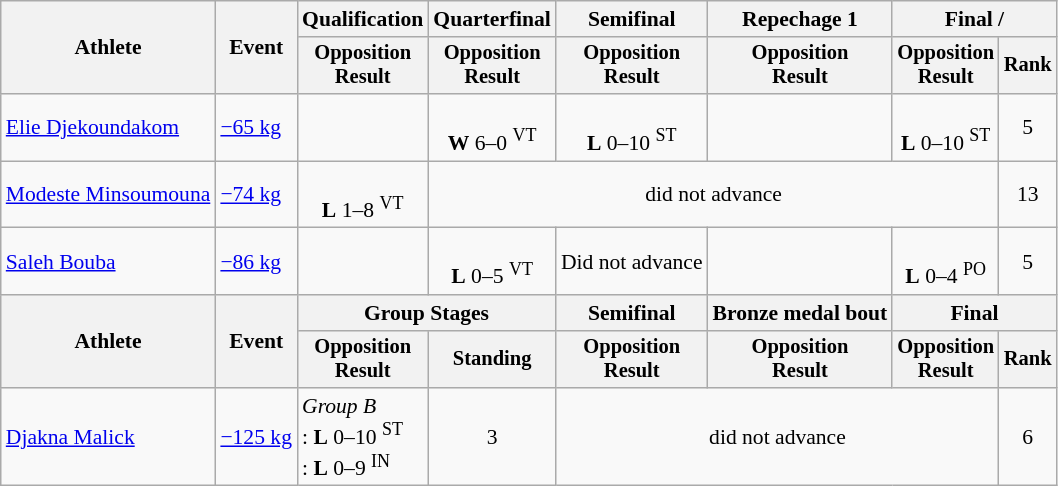<table class="wikitable" style="font-size:90%">
<tr>
<th rowspan=2>Athlete</th>
<th rowspan=2>Event</th>
<th>Qualification</th>
<th>Quarterfinal</th>
<th>Semifinal</th>
<th>Repechage 1</th>
<th colspan=2>Final / </th>
</tr>
<tr style="font-size: 95%">
<th>Opposition<br>Result</th>
<th>Opposition<br>Result</th>
<th>Opposition<br>Result</th>
<th>Opposition<br>Result</th>
<th>Opposition<br>Result</th>
<th>Rank</th>
</tr>
<tr align=center>
<td align=left><a href='#'>Elie Djekoundakom</a></td>
<td align=left><a href='#'>−65 kg</a></td>
<td></td>
<td><br><strong>W</strong> 6–0 <sup>VT</sup></td>
<td><br><strong>L</strong> 0–10 <sup>ST</sup></td>
<td></td>
<td><br><strong>L</strong> 0–10 <sup>ST</sup></td>
<td>5</td>
</tr>
<tr align=center>
<td align=left><a href='#'>Modeste Minsoumouna</a></td>
<td align=left><a href='#'>−74 kg</a></td>
<td><br><strong>L</strong> 1–8 <sup>VT</sup></td>
<td colspan=4>did not advance</td>
<td>13</td>
</tr>
<tr align=center>
<td align=left><a href='#'>Saleh Bouba</a></td>
<td align=left><a href='#'>−86 kg</a></td>
<td></td>
<td><br><strong>L</strong> 0–5 <sup>VT</sup></td>
<td>Did not advance</td>
<td></td>
<td><br><strong>L</strong> 0–4 <sup>PO</sup></td>
<td>5</td>
</tr>
<tr>
<th rowspan=2>Athlete</th>
<th rowspan=2>Event</th>
<th colspan=2>Group Stages</th>
<th>Semifinal</th>
<th>Bronze medal bout</th>
<th colspan=2>Final</th>
</tr>
<tr style="font-size:95%">
<th>Opposition<br>Result</th>
<th>Standing</th>
<th>Opposition<br>Result</th>
<th>Opposition<br>Result</th>
<th>Opposition<br>Result</th>
<th>Rank</th>
</tr>
<tr align=center>
<td align=left><a href='#'>Djakna Malick</a></td>
<td align=left><a href='#'>−125 kg</a></td>
<td align=left><em>Group B</em><br>: <strong>L</strong> 0–10 <sup>ST</sup><br>: <strong>L</strong> 0–9 <sup>IN</sup></td>
<td>3</td>
<td colspan=3>did not advance</td>
<td>6</td>
</tr>
</table>
